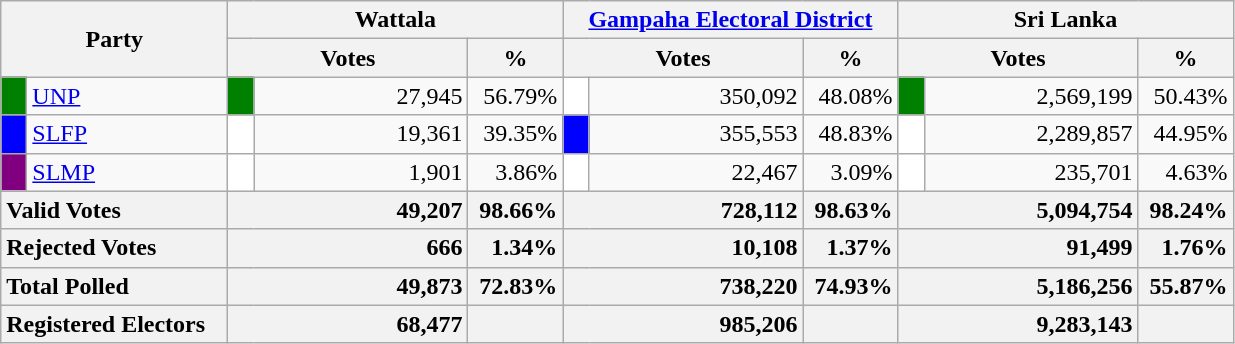<table class="wikitable">
<tr>
<th colspan="2" width="144px"rowspan="2">Party</th>
<th colspan="3" width="216px">Wattala</th>
<th colspan="3" width="216px"><a href='#'>Gampaha Electoral District</a></th>
<th colspan="3" width="216px">Sri Lanka</th>
</tr>
<tr>
<th colspan="2" width="144px">Votes</th>
<th>%</th>
<th colspan="2" width="144px">Votes</th>
<th>%</th>
<th colspan="2" width="144px">Votes</th>
<th>%</th>
</tr>
<tr>
<td style="background-color:green;" width="10px"></td>
<td style="text-align:left;"><a href='#'>UNP</a></td>
<td style="background-color:green;" width="10px"></td>
<td style="text-align:right;">27,945</td>
<td style="text-align:right;">56.79%</td>
<td style="background-color:white;" width="10px"></td>
<td style="text-align:right;">350,092</td>
<td style="text-align:right;">48.08%</td>
<td style="background-color:green;" width="10px"></td>
<td style="text-align:right;">2,569,199</td>
<td style="text-align:right;">50.43%</td>
</tr>
<tr>
<td style="background-color:blue;" width="10px"></td>
<td style="text-align:left;"><a href='#'>SLFP</a></td>
<td style="background-color:white;" width="10px"></td>
<td style="text-align:right;">19,361</td>
<td style="text-align:right;">39.35%</td>
<td style="background-color:blue;" width="10px"></td>
<td style="text-align:right;">355,553</td>
<td style="text-align:right;">48.83%</td>
<td style="background-color:white;" width="10px"></td>
<td style="text-align:right;">2,289,857</td>
<td style="text-align:right;">44.95%</td>
</tr>
<tr>
<td style="background-color:purple;" width="10px"></td>
<td style="text-align:left;"><a href='#'>SLMP</a></td>
<td style="background-color:white;" width="10px"></td>
<td style="text-align:right;">1,901</td>
<td style="text-align:right;">3.86%</td>
<td style="background-color:white;" width="10px"></td>
<td style="text-align:right;">22,467</td>
<td style="text-align:right;">3.09%</td>
<td style="background-color:white;" width="10px"></td>
<td style="text-align:right;">235,701</td>
<td style="text-align:right;">4.63%</td>
</tr>
<tr>
<th colspan="2" width="144px"style="text-align:left;">Valid Votes</th>
<th style="text-align:right;"colspan="2" width="144px">49,207</th>
<th style="text-align:right;">98.66%</th>
<th style="text-align:right;"colspan="2" width="144px">728,112</th>
<th style="text-align:right;">98.63%</th>
<th style="text-align:right;"colspan="2" width="144px">5,094,754</th>
<th style="text-align:right;">98.24%</th>
</tr>
<tr>
<th colspan="2" width="144px"style="text-align:left;">Rejected Votes</th>
<th style="text-align:right;"colspan="2" width="144px">666</th>
<th style="text-align:right;">1.34%</th>
<th style="text-align:right;"colspan="2" width="144px">10,108</th>
<th style="text-align:right;">1.37%</th>
<th style="text-align:right;"colspan="2" width="144px">91,499</th>
<th style="text-align:right;">1.76%</th>
</tr>
<tr>
<th colspan="2" width="144px"style="text-align:left;">Total Polled</th>
<th style="text-align:right;"colspan="2" width="144px">49,873</th>
<th style="text-align:right;">72.83%</th>
<th style="text-align:right;"colspan="2" width="144px">738,220</th>
<th style="text-align:right;">74.93%</th>
<th style="text-align:right;"colspan="2" width="144px">5,186,256</th>
<th style="text-align:right;">55.87%</th>
</tr>
<tr>
<th colspan="2" width="144px"style="text-align:left;">Registered Electors</th>
<th style="text-align:right;"colspan="2" width="144px">68,477</th>
<th></th>
<th style="text-align:right;"colspan="2" width="144px">985,206</th>
<th></th>
<th style="text-align:right;"colspan="2" width="144px">9,283,143</th>
<th></th>
</tr>
</table>
